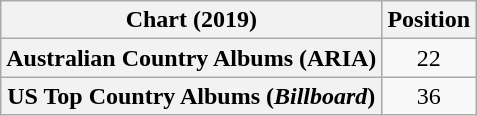<table class="wikitable plainrowheaders" style="text-align:center">
<tr>
<th scope="col">Chart (2019)</th>
<th scope="col">Position</th>
</tr>
<tr>
<th scope="row">Australian Country Albums (ARIA)</th>
<td>22</td>
</tr>
<tr>
<th scope="row">US Top Country Albums (<em>Billboard</em>)</th>
<td>36</td>
</tr>
</table>
